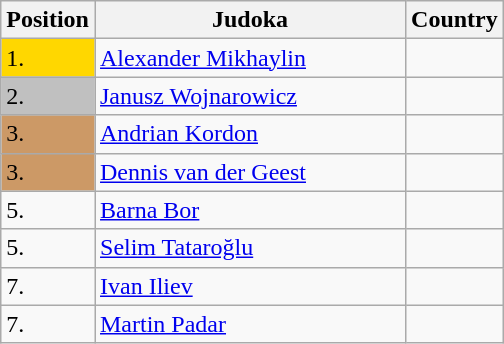<table class=wikitable>
<tr>
<th width=10>Position</th>
<th width=200>Judoka</th>
<th width=10>Country</th>
</tr>
<tr>
<td bgcolor=gold>1.</td>
<td><a href='#'>Alexander Mikhaylin</a></td>
<td></td>
</tr>
<tr>
<td bgcolor="silver">2.</td>
<td><a href='#'>Janusz Wojnarowicz</a></td>
<td></td>
</tr>
<tr>
<td bgcolor="CC9966">3.</td>
<td><a href='#'>Andrian Kordon</a></td>
<td></td>
</tr>
<tr>
<td bgcolor="CC9966">3.</td>
<td><a href='#'>Dennis van der Geest</a></td>
<td></td>
</tr>
<tr>
<td>5.</td>
<td><a href='#'>Barna Bor</a></td>
<td></td>
</tr>
<tr>
<td>5.</td>
<td><a href='#'>Selim Tataroğlu</a></td>
<td></td>
</tr>
<tr>
<td>7.</td>
<td><a href='#'>Ivan Iliev</a></td>
<td></td>
</tr>
<tr>
<td>7.</td>
<td><a href='#'>Martin Padar</a></td>
<td></td>
</tr>
</table>
